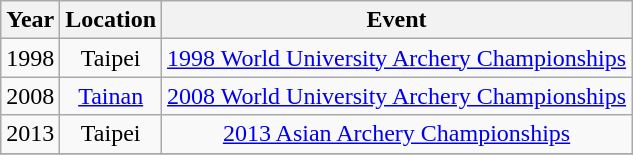<table class="wikitable sortable" style="text-align:center">
<tr>
<th>Year</th>
<th>Location</th>
<th>Event</th>
</tr>
<tr>
<td>1998</td>
<td>Taipei</td>
<td><a href='#'>1998 World University Archery Championships</a></td>
</tr>
<tr>
<td>2008</td>
<td><a href='#'>Tainan</a></td>
<td><a href='#'>2008 World University Archery Championships</a></td>
</tr>
<tr>
<td>2013</td>
<td>Taipei</td>
<td><a href='#'>2013 Asian Archery Championships</a></td>
</tr>
<tr>
</tr>
</table>
